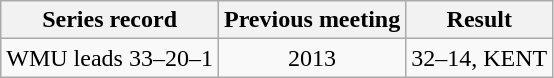<table class="wikitable">
<tr align="center">
<th>Series record</th>
<th>Previous meeting</th>
<th>Result</th>
</tr>
<tr align="center">
<td>WMU leads 33–20–1</td>
<td>2013</td>
<td>32–14, KENT</td>
</tr>
</table>
